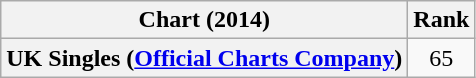<table class="wikitable sortable plainrowheaders">
<tr>
<th>Chart (2014)</th>
<th>Rank</th>
</tr>
<tr>
<th scope="row">UK Singles (<a href='#'>Official Charts Company</a>)</th>
<td style="text-align:center;">65</td>
</tr>
</table>
